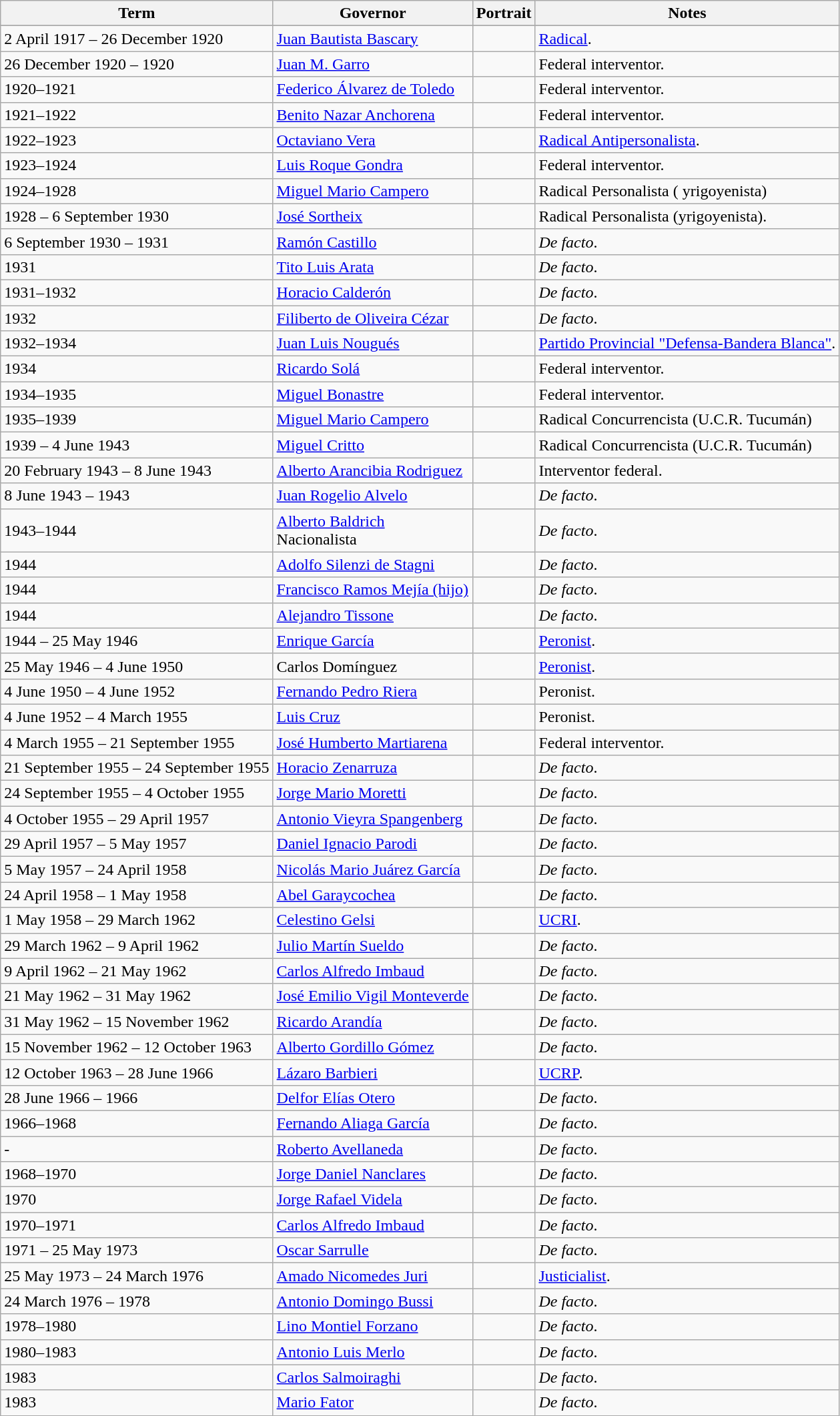<table class="wikitable sortable">
<tr>
<th>Term</th>
<th>Governor</th>
<th>Portrait</th>
<th>Notes</th>
</tr>
<tr>
</tr>
<tr>
<td>2 April 1917 – 26 December 1920</td>
<td><a href='#'>Juan Bautista Bascary</a></td>
<td></td>
<td><a href='#'>Radical</a>.</td>
</tr>
<tr>
<td>26 December 1920 – 1920</td>
<td><a href='#'>Juan M. Garro</a></td>
<td></td>
<td>Federal interventor.</td>
</tr>
<tr>
<td>1920–1921</td>
<td><a href='#'>Federico Álvarez de Toledo</a></td>
<td></td>
<td>Federal interventor.</td>
</tr>
<tr>
<td>1921–1922</td>
<td><a href='#'>Benito Nazar Anchorena</a></td>
<td></td>
<td>Federal interventor.</td>
</tr>
<tr>
<td>1922–1923</td>
<td><a href='#'>Octaviano Vera</a></td>
<td></td>
<td><a href='#'>Radical Antipersonalista</a>.</td>
</tr>
<tr>
<td>1923–1924</td>
<td><a href='#'>Luis Roque Gondra</a></td>
<td></td>
<td>Federal interventor.</td>
</tr>
<tr>
<td>1924–1928</td>
<td><a href='#'>Miguel Mario Campero</a></td>
<td></td>
<td>Radical Personalista ( yrigoyenista)</td>
</tr>
<tr>
<td>1928 – 6 September 1930</td>
<td><a href='#'>José Sortheix</a></td>
<td></td>
<td>Radical Personalista (yrigoyenista).</td>
</tr>
<tr>
<td>6 September 1930 – 1931</td>
<td><a href='#'>Ramón Castillo</a></td>
<td></td>
<td><em>De facto</em>.</td>
</tr>
<tr>
<td>1931</td>
<td><a href='#'>Tito Luis Arata</a></td>
<td></td>
<td><em>De facto</em>.</td>
</tr>
<tr>
<td>1931–1932</td>
<td><a href='#'>Horacio Calderón</a></td>
<td></td>
<td><em>De facto</em>.</td>
</tr>
<tr>
<td>1932</td>
<td><a href='#'>Filiberto de Oliveira Cézar</a></td>
<td></td>
<td><em>De facto</em>.</td>
</tr>
<tr>
<td>1932–1934</td>
<td><a href='#'>Juan Luis Nougués</a></td>
<td></td>
<td><a href='#'>Partido Provincial "Defensa-Bandera Blanca"</a>.</td>
</tr>
<tr>
<td>1934</td>
<td><a href='#'>Ricardo Solá</a></td>
<td></td>
<td>Federal interventor.</td>
</tr>
<tr>
<td>1934–1935</td>
<td><a href='#'>Miguel Bonastre</a></td>
<td></td>
<td>Federal interventor.</td>
</tr>
<tr>
<td>1935–1939</td>
<td><a href='#'>Miguel Mario Campero</a></td>
<td></td>
<td>Radical Concurrencista (U.C.R. Tucumán)</td>
</tr>
<tr>
<td>1939 – 4 June 1943</td>
<td><a href='#'>Miguel Critto</a></td>
<td></td>
<td>Radical Concurrencista (U.C.R. Tucumán)</td>
</tr>
<tr>
<td>20 February 1943 – 8 June 1943</td>
<td><a href='#'>Alberto Arancibia Rodriguez</a></td>
<td></td>
<td>Interventor federal.</td>
</tr>
<tr>
<td>8 June 1943 – 1943</td>
<td><a href='#'>Juan Rogelio Alvelo</a></td>
<td></td>
<td><em>De facto</em>.</td>
</tr>
<tr>
<td>1943–1944</td>
<td><a href='#'>Alberto Baldrich</a><br>Nacionalista</td>
<td></td>
<td><em>De facto</em>.</td>
</tr>
<tr>
<td>1944</td>
<td><a href='#'>Adolfo Silenzi de Stagni</a></td>
<td></td>
<td><em>De facto</em>.</td>
</tr>
<tr>
<td>1944</td>
<td><a href='#'>Francisco Ramos Mejía (hijo)</a></td>
<td></td>
<td><em>De facto</em>.</td>
</tr>
<tr>
<td>1944</td>
<td><a href='#'>Alejandro Tissone</a></td>
<td></td>
<td><em>De facto</em>.</td>
</tr>
<tr>
<td>1944 – 25 May 1946</td>
<td><a href='#'>Enrique García</a></td>
<td></td>
<td><a href='#'>Peronist</a>.</td>
</tr>
<tr>
<td>25 May 1946 – 4 June 1950</td>
<td>Carlos Domínguez</td>
<td></td>
<td><a href='#'>Peronist</a>.</td>
</tr>
<tr>
<td>4 June 1950 – 4 June 1952</td>
<td><a href='#'>Fernando Pedro Riera</a></td>
<td></td>
<td>Peronist.</td>
</tr>
<tr>
<td>4 June 1952 – 4 March 1955</td>
<td><a href='#'>Luis Cruz</a></td>
<td></td>
<td>Peronist.</td>
</tr>
<tr>
<td>4 March 1955 – 21 September 1955</td>
<td><a href='#'>José Humberto Martiarena</a></td>
<td></td>
<td>Federal interventor.</td>
</tr>
<tr>
<td>21 September 1955 – 24 September 1955</td>
<td><a href='#'>Horacio Zenarruza</a></td>
<td></td>
<td><em>De facto</em>.</td>
</tr>
<tr>
<td>24 September 1955 – 4  October 1955</td>
<td><a href='#'>Jorge Mario Moretti</a></td>
<td></td>
<td><em>De facto</em>.</td>
</tr>
<tr>
<td>4  October 1955 – 29 April 1957</td>
<td><a href='#'>Antonio Vieyra Spangenberg</a></td>
<td></td>
<td><em>De facto</em>.</td>
</tr>
<tr>
<td>29 April 1957 – 5 May 1957</td>
<td><a href='#'>Daniel Ignacio Parodi</a></td>
<td></td>
<td><em>De facto</em>.</td>
</tr>
<tr>
<td>5 May 1957 – 24 April 1958</td>
<td><a href='#'>Nicolás Mario Juárez García</a></td>
<td></td>
<td><em>De facto</em>.</td>
</tr>
<tr>
<td>24 April 1958 – 1 May 1958</td>
<td><a href='#'>Abel Garaycochea</a></td>
<td></td>
<td><em>De facto</em>.</td>
</tr>
<tr>
<td>1 May 1958 – 29 March 1962</td>
<td><a href='#'>Celestino Gelsi</a></td>
<td></td>
<td><a href='#'>UCRI</a>.</td>
</tr>
<tr>
<td>29 March 1962 – 9 April 1962</td>
<td><a href='#'>Julio Martín Sueldo</a></td>
<td></td>
<td><em>De facto</em>.</td>
</tr>
<tr>
<td>9 April 1962 – 21 May 1962</td>
<td><a href='#'>Carlos Alfredo Imbaud</a></td>
<td></td>
<td><em>De facto</em>.</td>
</tr>
<tr>
<td>21 May 1962 – 31 May 1962</td>
<td><a href='#'>José Emilio Vigil Monteverde</a></td>
<td></td>
<td><em>De facto</em>.</td>
</tr>
<tr>
<td>31 May 1962 – 15 November 1962</td>
<td><a href='#'>Ricardo Arandía</a></td>
<td></td>
<td><em>De facto</em>.</td>
</tr>
<tr>
<td>15 November 1962 – 12  October 1963</td>
<td><a href='#'>Alberto Gordillo Gómez</a></td>
<td></td>
<td><em>De facto</em>.</td>
</tr>
<tr>
<td>12  October 1963 – 28 June 1966</td>
<td><a href='#'>Lázaro Barbieri</a></td>
<td></td>
<td><a href='#'>UCRP</a>.</td>
</tr>
<tr>
<td>28 June 1966 – 1966</td>
<td><a href='#'>Delfor Elías Otero</a></td>
<td></td>
<td><em>De facto</em>.</td>
</tr>
<tr>
<td>1966–1968</td>
<td><a href='#'>Fernando Aliaga García</a></td>
<td></td>
<td><em>De facto</em>.</td>
</tr>
<tr>
<td>-</td>
<td><a href='#'>Roberto Avellaneda</a></td>
<td></td>
<td><em>De facto</em>.</td>
</tr>
<tr>
<td>1968–1970</td>
<td><a href='#'>Jorge Daniel Nanclares</a></td>
<td></td>
<td><em>De facto</em>.</td>
</tr>
<tr>
<td>1970</td>
<td><a href='#'>Jorge Rafael Videla</a></td>
<td></td>
<td><em>De facto</em>.</td>
</tr>
<tr>
<td>1970–1971</td>
<td><a href='#'>Carlos Alfredo Imbaud</a></td>
<td></td>
<td><em>De facto</em>.</td>
</tr>
<tr>
<td>1971 – 25 May 1973</td>
<td><a href='#'>Oscar Sarrulle</a></td>
<td></td>
<td><em>De facto</em>.</td>
</tr>
<tr>
<td>25 May 1973 – 24 March 1976</td>
<td><a href='#'>Amado Nicomedes Juri</a></td>
<td></td>
<td><a href='#'>Justicialist</a>.</td>
</tr>
<tr>
<td>24 March 1976 – 1978</td>
<td><a href='#'>Antonio Domingo Bussi</a></td>
<td></td>
<td><em>De facto</em>.</td>
</tr>
<tr>
<td>1978–1980</td>
<td><a href='#'>Lino Montiel Forzano</a></td>
<td></td>
<td><em>De facto</em>.</td>
</tr>
<tr>
<td>1980–1983</td>
<td><a href='#'>Antonio Luis Merlo</a></td>
<td></td>
<td><em>De facto</em>.</td>
</tr>
<tr>
<td>1983</td>
<td><a href='#'>Carlos Salmoiraghi</a></td>
<td></td>
<td><em>De facto</em>.</td>
</tr>
<tr>
<td>1983</td>
<td><a href='#'>Mario Fator</a></td>
<td></td>
<td><em>De facto</em>.</td>
</tr>
</table>
